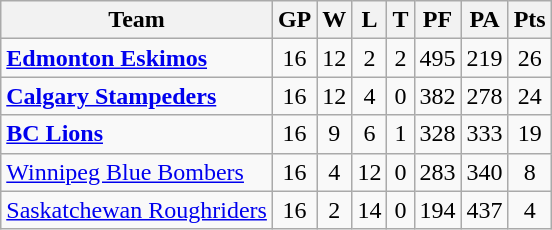<table class="wikitable" style="float:left; margin-right:1em">
<tr>
<th>Team</th>
<th>GP</th>
<th>W</th>
<th>L</th>
<th>T</th>
<th>PF</th>
<th>PA</th>
<th>Pts</th>
</tr>
<tr align="center">
<td align="left"><strong><a href='#'>Edmonton Eskimos</a></strong></td>
<td>16</td>
<td>12</td>
<td>2</td>
<td>2</td>
<td>495</td>
<td>219</td>
<td>26</td>
</tr>
<tr align="center">
<td align="left"><strong><a href='#'>Calgary Stampeders</a></strong></td>
<td>16</td>
<td>12</td>
<td>4</td>
<td>0</td>
<td>382</td>
<td>278</td>
<td>24</td>
</tr>
<tr align="center">
<td align="left"><strong><a href='#'>BC Lions</a></strong></td>
<td>16</td>
<td>9</td>
<td>6</td>
<td>1</td>
<td>328</td>
<td>333</td>
<td>19</td>
</tr>
<tr align="center">
<td align="left"><a href='#'>Winnipeg Blue Bombers</a></td>
<td>16</td>
<td>4</td>
<td>12</td>
<td>0</td>
<td>283</td>
<td>340</td>
<td>8</td>
</tr>
<tr align="center">
<td align="left"><a href='#'>Saskatchewan Roughriders</a></td>
<td>16</td>
<td>2</td>
<td>14</td>
<td>0</td>
<td>194</td>
<td>437</td>
<td>4</td>
</tr>
</table>
